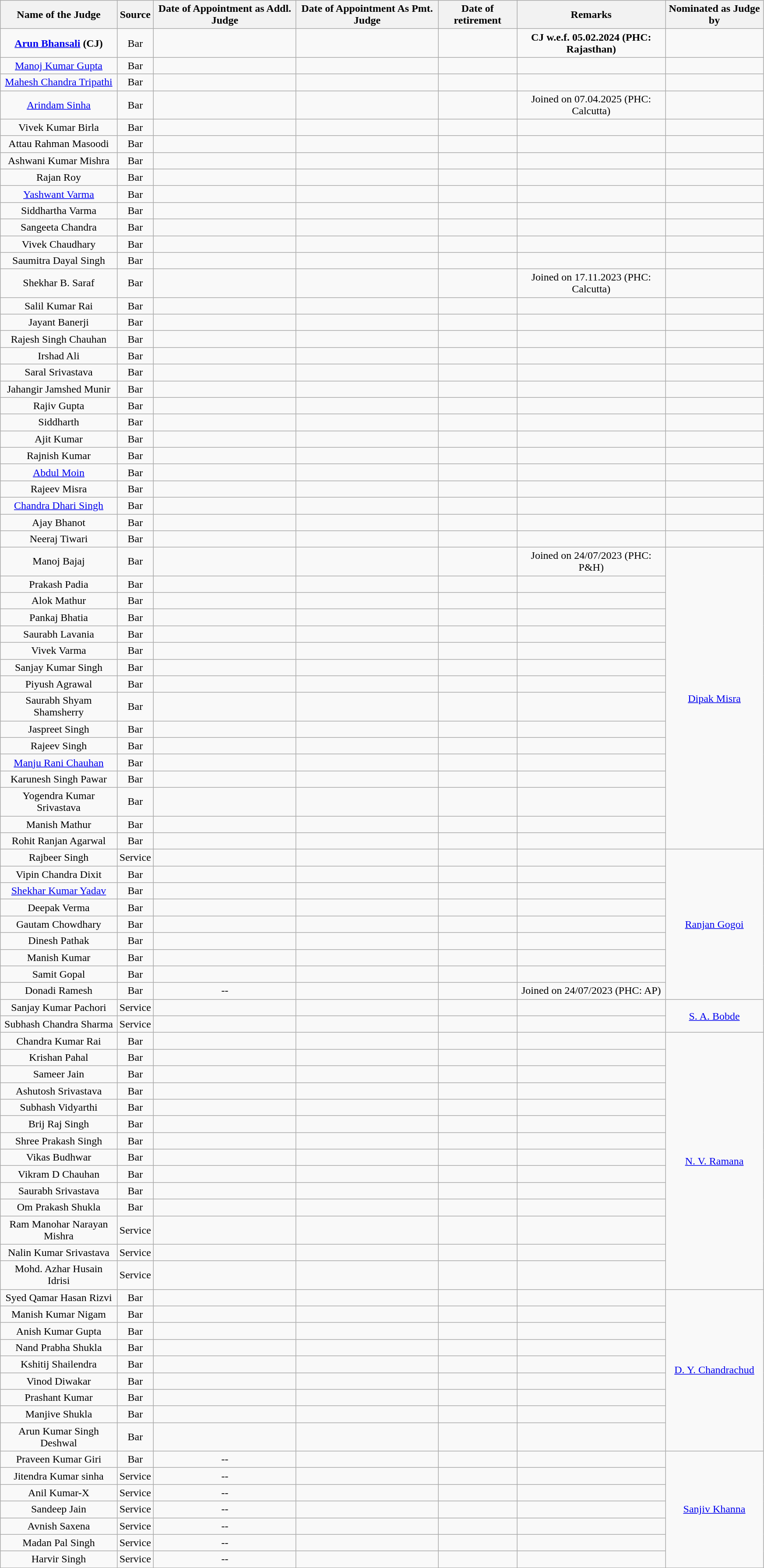<table class="wikitable sortable static-row-numbers static-row-header" style="text-align:center" width="92%">
<tr>
<th>Name of the Judge</th>
<th>Source</th>
<th>Date of Appointment as Addl. Judge</th>
<th>Date of Appointment As Pmt. Judge</th>
<th>Date of retirement</th>
<th>Remarks</th>
<th>Nominated as Judge by</th>
</tr>
<tr>
<td><strong><a href='#'>Arun Bhansali</a> (CJ)</strong></td>
<td>Bar</td>
<td></td>
<td></td>
<td></td>
<td><strong>CJ w.e.f. 05.02.2024 (PHC: Rajasthan)</strong></td>
<td></td>
</tr>
<tr>
<td><a href='#'>Manoj Kumar Gupta</a></td>
<td>Bar</td>
<td></td>
<td></td>
<td></td>
<td></td>
<td></td>
</tr>
<tr>
<td><a href='#'>Mahesh Chandra Tripathi</a></td>
<td>Bar</td>
<td></td>
<td></td>
<td></td>
<td></td>
<td></td>
</tr>
<tr>
<td><a href='#'>Arindam Sinha</a></td>
<td>Bar</td>
<td></td>
<td></td>
<td></td>
<td>Joined on 07.04.2025 (PHC: Calcutta)</td>
<td></td>
</tr>
<tr>
<td>Vivek Kumar Birla</td>
<td>Bar</td>
<td></td>
<td></td>
<td></td>
<td></td>
<td></td>
</tr>
<tr>
<td>Attau Rahman Masoodi</td>
<td>Bar</td>
<td></td>
<td></td>
<td></td>
<td></td>
<td></td>
</tr>
<tr>
<td>Ashwani Kumar Mishra</td>
<td>Bar</td>
<td></td>
<td></td>
<td></td>
<td></td>
<td></td>
</tr>
<tr>
<td>Rajan Roy</td>
<td>Bar</td>
<td></td>
<td></td>
<td></td>
<td></td>
<td></td>
</tr>
<tr>
<td><a href='#'>Yashwant Varma</a></td>
<td>Bar</td>
<td></td>
<td></td>
<td></td>
<td></td>
<td></td>
</tr>
<tr>
<td>Siddhartha Varma</td>
<td>Bar</td>
<td></td>
<td></td>
<td></td>
<td></td>
<td></td>
</tr>
<tr>
<td>Sangeeta Chandra</td>
<td>Bar</td>
<td></td>
<td></td>
<td></td>
<td></td>
<td></td>
</tr>
<tr>
<td>Vivek Chaudhary</td>
<td>Bar</td>
<td></td>
<td></td>
<td></td>
<td></td>
<td></td>
</tr>
<tr>
<td>Saumitra Dayal Singh</td>
<td>Bar</td>
<td></td>
<td></td>
<td></td>
<td></td>
<td></td>
</tr>
<tr>
<td>Shekhar B. Saraf</td>
<td>Bar</td>
<td></td>
<td></td>
<td></td>
<td>Joined on 17.11.2023 (PHC: Calcutta)</td>
<td></td>
</tr>
<tr>
<td>Salil Kumar Rai</td>
<td>Bar</td>
<td></td>
<td></td>
<td></td>
<td></td>
<td></td>
</tr>
<tr>
<td>Jayant Banerji</td>
<td>Bar</td>
<td></td>
<td></td>
<td></td>
<td></td>
<td></td>
</tr>
<tr>
<td>Rajesh Singh Chauhan</td>
<td>Bar</td>
<td></td>
<td></td>
<td></td>
<td></td>
<td></td>
</tr>
<tr>
<td>Irshad Ali</td>
<td>Bar</td>
<td></td>
<td></td>
<td></td>
<td></td>
<td></td>
</tr>
<tr>
<td>Saral Srivastava</td>
<td>Bar</td>
<td></td>
<td></td>
<td></td>
<td></td>
<td></td>
</tr>
<tr>
<td>Jahangir Jamshed Munir</td>
<td>Bar</td>
<td></td>
<td></td>
<td></td>
<td></td>
<td></td>
</tr>
<tr>
<td>Rajiv Gupta</td>
<td>Bar</td>
<td></td>
<td></td>
<td></td>
<td></td>
<td></td>
</tr>
<tr>
<td>Siddharth</td>
<td>Bar</td>
<td></td>
<td></td>
<td></td>
<td></td>
<td></td>
</tr>
<tr>
<td>Ajit Kumar</td>
<td>Bar</td>
<td></td>
<td></td>
<td></td>
<td></td>
<td></td>
</tr>
<tr>
<td>Rajnish Kumar</td>
<td>Bar</td>
<td></td>
<td></td>
<td></td>
<td></td>
<td></td>
</tr>
<tr>
<td><a href='#'>Abdul Moin</a></td>
<td>Bar</td>
<td></td>
<td></td>
<td></td>
<td></td>
<td></td>
</tr>
<tr>
<td>Rajeev Misra</td>
<td>Bar</td>
<td></td>
<td></td>
<td></td>
<td></td>
<td></td>
</tr>
<tr>
<td><a href='#'>Chandra Dhari Singh</a></td>
<td>Bar</td>
<td></td>
<td></td>
<td></td>
<td></td>
<td></td>
</tr>
<tr>
<td>Ajay Bhanot</td>
<td>Bar</td>
<td></td>
<td></td>
<td></td>
<td></td>
<td></td>
</tr>
<tr>
<td>Neeraj Tiwari</td>
<td>Bar</td>
<td></td>
<td></td>
<td></td>
<td></td>
<td></td>
</tr>
<tr>
<td>Manoj Bajaj</td>
<td>Bar</td>
<td></td>
<td></td>
<td></td>
<td>Joined on 24/07/2023 (PHC: P&H)</td>
<td rowspan="16"><a href='#'>Dipak Misra</a></td>
</tr>
<tr>
<td>Prakash Padia</td>
<td>Bar</td>
<td></td>
<td></td>
<td></td>
<td></td>
</tr>
<tr>
<td>Alok Mathur</td>
<td>Bar</td>
<td></td>
<td></td>
<td></td>
<td></td>
</tr>
<tr>
<td>Pankaj Bhatia</td>
<td>Bar</td>
<td></td>
<td></td>
<td></td>
<td></td>
</tr>
<tr>
<td>Saurabh Lavania</td>
<td>Bar</td>
<td></td>
<td></td>
<td></td>
<td></td>
</tr>
<tr>
<td>Vivek Varma</td>
<td>Bar</td>
<td></td>
<td></td>
<td></td>
<td></td>
</tr>
<tr>
<td>Sanjay Kumar Singh</td>
<td>Bar</td>
<td></td>
<td></td>
<td></td>
<td></td>
</tr>
<tr>
<td>Piyush Agrawal</td>
<td>Bar</td>
<td></td>
<td></td>
<td></td>
<td></td>
</tr>
<tr>
<td>Saurabh Shyam Shamsherry</td>
<td>Bar</td>
<td></td>
<td></td>
<td></td>
<td></td>
</tr>
<tr>
<td>Jaspreet Singh</td>
<td>Bar</td>
<td></td>
<td></td>
<td></td>
<td></td>
</tr>
<tr>
<td>Rajeev Singh</td>
<td>Bar</td>
<td></td>
<td></td>
<td></td>
<td></td>
</tr>
<tr>
<td><a href='#'>Manju Rani Chauhan</a></td>
<td>Bar</td>
<td></td>
<td></td>
<td></td>
<td></td>
</tr>
<tr>
<td>Karunesh Singh Pawar</td>
<td>Bar</td>
<td></td>
<td></td>
<td></td>
<td></td>
</tr>
<tr>
<td>Yogendra Kumar Srivastava</td>
<td>Bar</td>
<td></td>
<td></td>
<td></td>
<td></td>
</tr>
<tr>
<td>Manish Mathur</td>
<td>Bar</td>
<td></td>
<td></td>
<td></td>
<td></td>
</tr>
<tr>
<td>Rohit Ranjan Agarwal</td>
<td>Bar</td>
<td></td>
<td></td>
<td></td>
<td></td>
</tr>
<tr>
<td>Rajbeer Singh</td>
<td>Service</td>
<td></td>
<td></td>
<td></td>
<td></td>
<td rowspan="9"><a href='#'>Ranjan Gogoi</a></td>
</tr>
<tr>
<td>Vipin Chandra Dixit</td>
<td>Bar</td>
<td></td>
<td></td>
<td></td>
<td></td>
</tr>
<tr>
<td><a href='#'>Shekhar Kumar Yadav</a></td>
<td>Bar</td>
<td></td>
<td></td>
<td></td>
<td></td>
</tr>
<tr>
<td>Deepak Verma</td>
<td>Bar</td>
<td></td>
<td></td>
<td></td>
<td></td>
</tr>
<tr>
<td>Gautam Chowdhary</td>
<td>Bar</td>
<td></td>
<td></td>
<td></td>
<td></td>
</tr>
<tr>
<td>Dinesh Pathak</td>
<td>Bar</td>
<td></td>
<td></td>
<td></td>
<td></td>
</tr>
<tr>
<td>Manish Kumar</td>
<td>Bar</td>
<td></td>
<td></td>
<td></td>
<td></td>
</tr>
<tr>
<td>Samit Gopal</td>
<td>Bar</td>
<td></td>
<td></td>
<td></td>
<td></td>
</tr>
<tr>
<td>Donadi Ramesh</td>
<td>Bar</td>
<td>--</td>
<td></td>
<td></td>
<td>Joined on 24/07/2023 (PHC: AP)</td>
</tr>
<tr>
<td>Sanjay Kumar Pachori</td>
<td>Service</td>
<td></td>
<td></td>
<td></td>
<td></td>
<td rowspan="2"><a href='#'>S. A. Bobde</a></td>
</tr>
<tr>
<td>Subhash Chandra Sharma</td>
<td>Service</td>
<td></td>
<td></td>
<td></td>
<td></td>
</tr>
<tr>
<td>Chandra Kumar Rai</td>
<td>Bar</td>
<td></td>
<td></td>
<td></td>
<td></td>
<td rowspan="14"><a href='#'>N. V. Ramana</a></td>
</tr>
<tr>
<td>Krishan Pahal</td>
<td>Bar</td>
<td></td>
<td></td>
<td></td>
<td></td>
</tr>
<tr>
<td>Sameer Jain</td>
<td>Bar</td>
<td></td>
<td></td>
<td></td>
<td></td>
</tr>
<tr>
<td>Ashutosh Srivastava</td>
<td>Bar</td>
<td></td>
<td></td>
<td></td>
<td></td>
</tr>
<tr>
<td>Subhash Vidyarthi</td>
<td>Bar</td>
<td></td>
<td></td>
<td></td>
<td></td>
</tr>
<tr>
<td>Brij Raj Singh</td>
<td>Bar</td>
<td></td>
<td></td>
<td></td>
<td></td>
</tr>
<tr>
<td>Shree Prakash Singh</td>
<td>Bar</td>
<td></td>
<td></td>
<td></td>
<td></td>
</tr>
<tr>
<td>Vikas Budhwar</td>
<td>Bar</td>
<td></td>
<td></td>
<td></td>
<td></td>
</tr>
<tr>
<td>Vikram D Chauhan</td>
<td>Bar</td>
<td></td>
<td></td>
<td></td>
<td></td>
</tr>
<tr>
<td>Saurabh Srivastava</td>
<td>Bar</td>
<td></td>
<td></td>
<td></td>
<td></td>
</tr>
<tr>
<td>Om Prakash Shukla</td>
<td>Bar</td>
<td></td>
<td></td>
<td></td>
<td></td>
</tr>
<tr>
<td>Ram Manohar Narayan Mishra</td>
<td>Service</td>
<td></td>
<td></td>
<td></td>
<td></td>
</tr>
<tr>
<td>Nalin Kumar Srivastava</td>
<td>Service</td>
<td></td>
<td></td>
<td></td>
<td></td>
</tr>
<tr>
<td>Mohd. Azhar Husain Idrisi</td>
<td>Service</td>
<td></td>
<td></td>
<td></td>
<td></td>
</tr>
<tr>
<td>Syed Qamar Hasan Rizvi</td>
<td>Bar</td>
<td></td>
<td></td>
<td></td>
<td></td>
<td rowspan="9"><a href='#'>D. Y. Chandrachud</a></td>
</tr>
<tr>
<td>Manish Kumar Nigam</td>
<td>Bar</td>
<td></td>
<td></td>
<td></td>
<td></td>
</tr>
<tr>
<td>Anish Kumar Gupta</td>
<td>Bar</td>
<td></td>
<td></td>
<td></td>
<td></td>
</tr>
<tr>
<td>Nand Prabha Shukla</td>
<td>Bar</td>
<td></td>
<td></td>
<td></td>
<td></td>
</tr>
<tr>
<td>Kshitij Shailendra</td>
<td>Bar</td>
<td></td>
<td></td>
<td></td>
<td></td>
</tr>
<tr>
<td>Vinod Diwakar</td>
<td>Bar</td>
<td></td>
<td></td>
<td></td>
<td></td>
</tr>
<tr>
<td>Prashant Kumar</td>
<td>Bar</td>
<td></td>
<td></td>
<td></td>
<td></td>
</tr>
<tr>
<td>Manjive Shukla</td>
<td>Bar</td>
<td></td>
<td></td>
<td></td>
<td></td>
</tr>
<tr>
<td>Arun Kumar Singh Deshwal</td>
<td>Bar</td>
<td></td>
<td></td>
<td></td>
<td></td>
</tr>
<tr>
<td>Praveen Kumar Giri</td>
<td>Bar</td>
<td>--</td>
<td></td>
<td></td>
<td></td>
<td rowspan="7"><a href='#'>Sanjiv Khanna</a></td>
</tr>
<tr>
<td>Jitendra Kumar sinha</td>
<td>Service</td>
<td>--</td>
<td></td>
<td></td>
<td></td>
</tr>
<tr>
<td>Anil Kumar-X</td>
<td>Service</td>
<td>--</td>
<td></td>
<td></td>
<td></td>
</tr>
<tr>
<td>Sandeep Jain</td>
<td>Service</td>
<td>--</td>
<td></td>
<td></td>
<td></td>
</tr>
<tr>
<td>Avnish Saxena</td>
<td>Service</td>
<td>--</td>
<td></td>
<td></td>
<td></td>
</tr>
<tr>
<td>Madan Pal Singh</td>
<td>Service</td>
<td>--</td>
<td></td>
<td></td>
<td></td>
</tr>
<tr>
<td>Harvir Singh</td>
<td>Service</td>
<td>--</td>
<td></td>
<td></td>
<td></td>
</tr>
</table>
